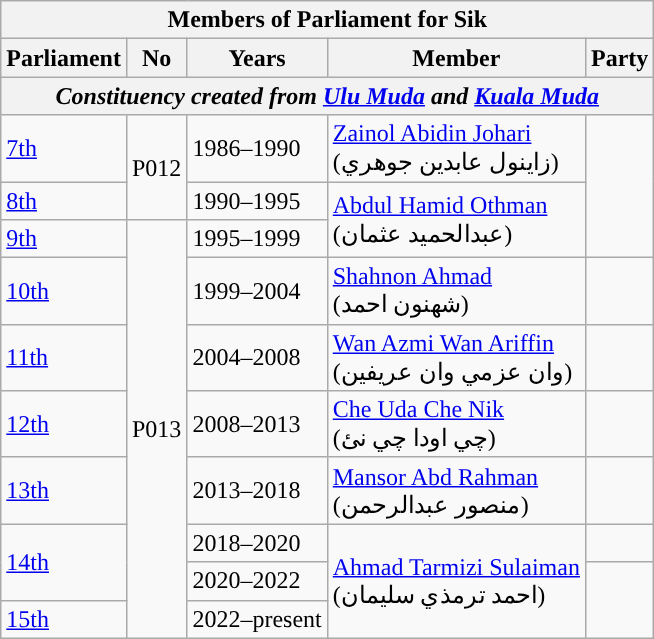<table class=wikitable>
<tr>
<th colspan="5">Members of Parliament for Sik</th>
</tr>
<tr>
<th>Parliament</th>
<th>No</th>
<th>Years</th>
<th>Member</th>
<th>Party</th>
</tr>
<tr>
<th colspan="5" align="center"><em>Constituency created from <a href='#'>Ulu Muda</a> and <a href='#'>Kuala Muda</a></em></th>
</tr>
<tr>
<td><a href='#'>7th</a></td>
<td rowspan="2">P012</td>
<td>1986–1990</td>
<td><a href='#'>Zainol Abidin Johari</a> <br>  (زاينول عابدين جوهري)</td>
<td rowspan="3"></td>
</tr>
<tr>
<td><a href='#'>8th</a></td>
<td>1990–1995</td>
<td rowspan=2><a href='#'>Abdul Hamid Othman</a>  <br> (عبدالحميد عثمان)</td>
</tr>
<tr>
<td><a href='#'>9th</a></td>
<td rowspan="8">P013</td>
<td>1995–1999</td>
</tr>
<tr>
<td><a href='#'>10th</a></td>
<td>1999–2004</td>
<td><a href='#'>Shahnon Ahmad</a> <br>  (شهنون احمد)</td>
<td></td>
</tr>
<tr>
<td><a href='#'>11th</a></td>
<td>2004–2008</td>
<td><a href='#'>Wan Azmi Wan Ariffin</a> <br>  (وان عزمي وان عريفين)</td>
<td></td>
</tr>
<tr>
<td><a href='#'>12th</a></td>
<td>2008–2013</td>
<td><a href='#'>Che Uda Che Nik</a> <br>  (چي اودا چي نئ)</td>
<td></td>
</tr>
<tr>
<td><a href='#'>13th</a></td>
<td>2013–2018</td>
<td><a href='#'>Mansor Abd Rahman</a> <br>  (منصور عبدالرحمن)</td>
<td></td>
</tr>
<tr>
<td rowspan=2><a href='#'>14th</a></td>
<td>2018–2020</td>
<td rowspan=3><a href='#'>Ahmad Tarmizi Sulaiman</a>  <br> (احمد ترمذي سليمان)</td>
<td></td>
</tr>
<tr>
<td>2020–2022</td>
<td rowspan=2></td>
</tr>
<tr>
<td><a href='#'>15th</a></td>
<td>2022–present</td>
</tr>
</table>
